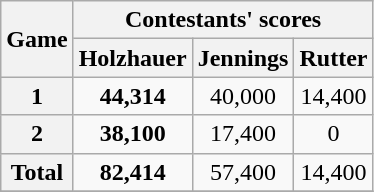<table class="wikitable plainrowheaders" style="text-align:center;">
<tr>
<th scope="col" rowspan="2">Game </th>
<th scope="col" colspan="3">Contestants' scores</th>
</tr>
<tr>
<th scope="col">Holzhauer</th>
<th scope="col">Jennings</th>
<th scope="col">Rutter</th>
</tr>
<tr>
<th scope="row" style="text-align:center;">1</th>
<td><strong>44,314</strong></td>
<td>40,000</td>
<td>14,400</td>
</tr>
<tr>
<th scope="row" style="text-align:center;">2</th>
<td><strong>38,100</strong></td>
<td>17,400</td>
<td>0</td>
</tr>
<tr>
<th><strong>Total</strong></th>
<td><strong>82,414</strong></td>
<td>57,400</td>
<td>14,400</td>
</tr>
<tr>
</tr>
</table>
